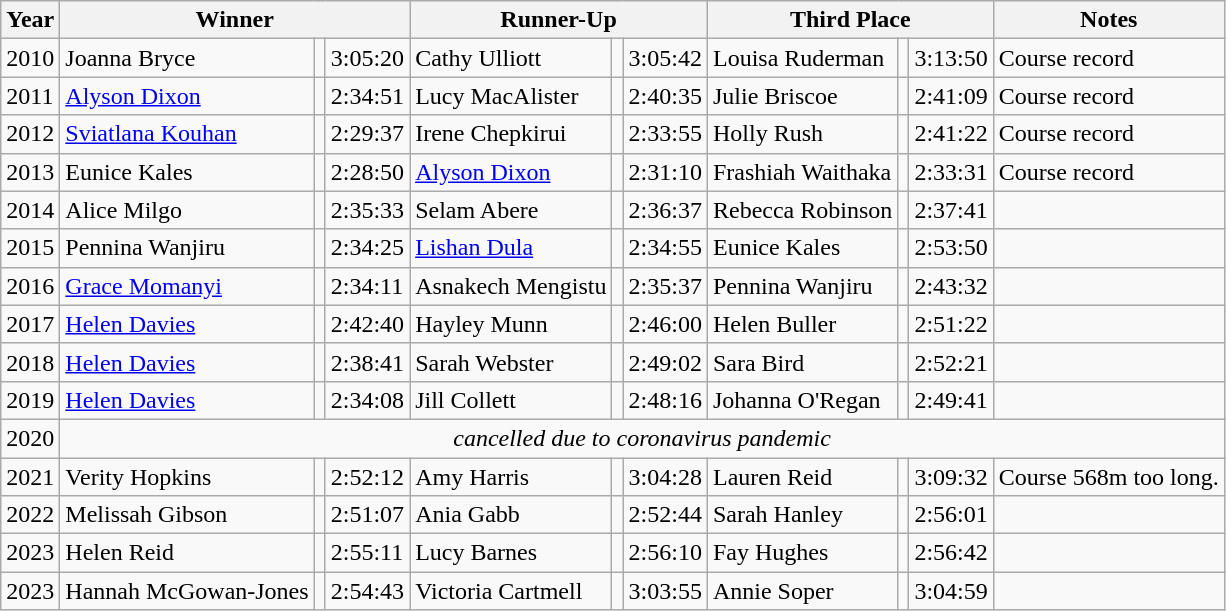<table class="wikitable">
<tr>
<th>Year</th>
<th colspan="3">Winner</th>
<th colspan="3">Runner-Up</th>
<th colspan="3">Third Place</th>
<th>Notes</th>
</tr>
<tr>
<td>2010</td>
<td>Joanna Bryce</td>
<td></td>
<td>3:05:20</td>
<td>Cathy Ulliott</td>
<td></td>
<td>3:05:42</td>
<td>Louisa Ruderman</td>
<td></td>
<td>3:13:50</td>
<td>Course record</td>
</tr>
<tr>
<td>2011</td>
<td><a href='#'>Alyson Dixon</a></td>
<td></td>
<td>2:34:51</td>
<td>Lucy MacAlister</td>
<td></td>
<td>2:40:35</td>
<td>Julie Briscoe</td>
<td></td>
<td>2:41:09</td>
<td>Course record</td>
</tr>
<tr>
<td>2012</td>
<td><a href='#'>Sviatlana Kouhan</a></td>
<td></td>
<td>2:29:37</td>
<td>Irene Chepkirui</td>
<td></td>
<td>2:33:55</td>
<td>Holly Rush</td>
<td></td>
<td>2:41:22</td>
<td>Course record</td>
</tr>
<tr>
<td>2013</td>
<td>Eunice Kales</td>
<td></td>
<td>2:28:50</td>
<td><a href='#'>Alyson Dixon</a></td>
<td></td>
<td>2:31:10</td>
<td>Frashiah Waithaka</td>
<td></td>
<td>2:33:31</td>
<td>Course record</td>
</tr>
<tr>
<td>2014</td>
<td>Alice Milgo</td>
<td></td>
<td>2:35:33</td>
<td>Selam Abere</td>
<td></td>
<td>2:36:37</td>
<td>Rebecca Robinson</td>
<td></td>
<td>2:37:41</td>
<td></td>
</tr>
<tr>
<td>2015</td>
<td>Pennina Wanjiru</td>
<td></td>
<td>2:34:25</td>
<td><a href='#'>Lishan Dula</a></td>
<td></td>
<td>2:34:55</td>
<td>Eunice Kales</td>
<td></td>
<td>2:53:50</td>
<td></td>
</tr>
<tr>
<td>2016</td>
<td><a href='#'>Grace Momanyi</a></td>
<td></td>
<td>2:34:11</td>
<td>Asnakech Mengistu</td>
<td></td>
<td>2:35:37</td>
<td>Pennina Wanjiru</td>
<td></td>
<td>2:43:32</td>
<td></td>
</tr>
<tr>
<td>2017</td>
<td><a href='#'>Helen Davies</a></td>
<td></td>
<td>2:42:40</td>
<td>Hayley Munn</td>
<td></td>
<td>2:46:00</td>
<td>Helen Buller</td>
<td></td>
<td>2:51:22</td>
<td></td>
</tr>
<tr>
<td>2018</td>
<td><a href='#'>Helen Davies</a></td>
<td></td>
<td>2:38:41</td>
<td>Sarah Webster</td>
<td></td>
<td>2:49:02</td>
<td>Sara Bird</td>
<td></td>
<td>2:52:21</td>
<td></td>
</tr>
<tr>
<td>2019</td>
<td><a href='#'>Helen Davies</a></td>
<td></td>
<td>2:34:08</td>
<td>Jill Collett</td>
<td></td>
<td>2:48:16</td>
<td>Johanna O'Regan</td>
<td></td>
<td>2:49:41</td>
<td></td>
</tr>
<tr>
<td>2020</td>
<td colspan="10" align="center" data-sort-value=""><em>cancelled due to coronavirus pandemic</em></td>
</tr>
<tr>
<td>2021</td>
<td>Verity Hopkins</td>
<td></td>
<td>2:52:12</td>
<td>Amy Harris</td>
<td></td>
<td>3:04:28</td>
<td>Lauren Reid</td>
<td></td>
<td>3:09:32</td>
<td>Course 568m too long.</td>
</tr>
<tr>
<td>2022</td>
<td>Melissah Gibson</td>
<td></td>
<td>2:51:07</td>
<td>Ania Gabb</td>
<td></td>
<td>2:52:44</td>
<td>Sarah Hanley</td>
<td></td>
<td>2:56:01</td>
</tr>
<tr>
<td>2023</td>
<td>Helen Reid</td>
<td></td>
<td>2:55:11</td>
<td>Lucy Barnes</td>
<td></td>
<td>2:56:10</td>
<td>Fay Hughes</td>
<td></td>
<td>2:56:42</td>
<td></td>
</tr>
<tr>
<td>2023</td>
<td>Hannah McGowan-Jones</td>
<td></td>
<td>2:54:43</td>
<td>Victoria Cartmell</td>
<td></td>
<td>3:03:55</td>
<td>Annie Soper</td>
<td></td>
<td>3:04:59</td>
<td></td>
</tr>
</table>
